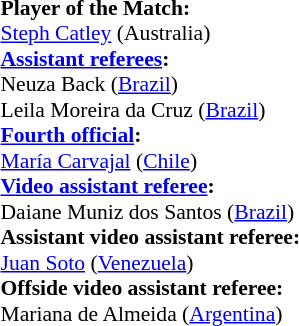<table style="width:100%; font-size:90%;">
<tr>
<td><br><strong>Player of the Match:</strong>
<br><a href='#'>Steph Catley</a> (Australia)<br><strong><a href='#'>Assistant referees</a>:</strong>
<br>Neuza Back (<a href='#'>Brazil</a>)
<br>Leila Moreira da Cruz (<a href='#'>Brazil</a>)
<br><strong><a href='#'>Fourth official</a>:</strong>
<br><a href='#'>María Carvajal</a> (<a href='#'>Chile</a>)
<br><strong><a href='#'>Video assistant referee</a>:</strong>
<br>Daiane Muniz dos Santos (<a href='#'>Brazil</a>)
<br><strong>Assistant video assistant referee:</strong>
<br><a href='#'>Juan Soto</a> (<a href='#'>Venezuela</a>)
<br><strong>Offside video assistant referee:</strong>
<br>Mariana de Almeida (<a href='#'>Argentina</a>)</td>
</tr>
</table>
